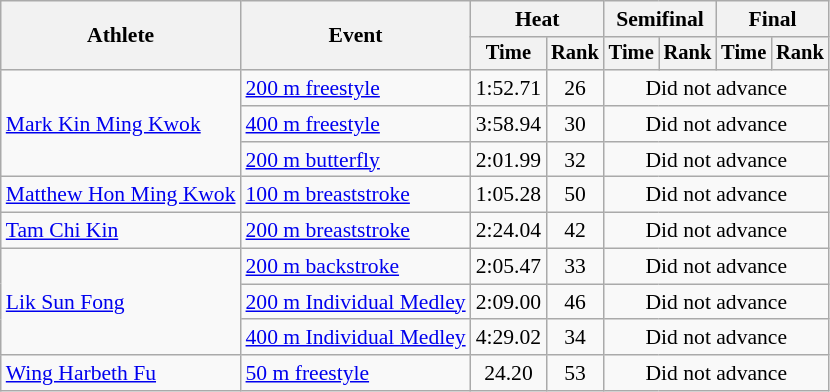<table class=wikitable style="font-size:90%">
<tr>
<th rowspan="2">Athlete</th>
<th rowspan="2">Event</th>
<th colspan="2">Heat</th>
<th colspan="2">Semifinal</th>
<th colspan="2">Final</th>
</tr>
<tr style="font-size:95%">
<th>Time</th>
<th>Rank</th>
<th>Time</th>
<th>Rank</th>
<th>Time</th>
<th>Rank</th>
</tr>
<tr align=center>
<td align=left rowspan=3><a href='#'>Mark Kin Ming Kwok</a></td>
<td align=left><a href='#'>200 m freestyle</a></td>
<td>1:52.71</td>
<td>26</td>
<td colspan=4>Did not advance</td>
</tr>
<tr align=center>
<td align=left><a href='#'>400 m freestyle</a></td>
<td>3:58.94</td>
<td>30</td>
<td colspan=4>Did not advance</td>
</tr>
<tr align=center>
<td align=left><a href='#'>200 m butterfly</a></td>
<td>2:01.99</td>
<td>32</td>
<td colspan=4>Did not advance</td>
</tr>
<tr align=center>
<td align=left rowspan=1><a href='#'>Matthew Hon Ming Kwok</a></td>
<td align=left><a href='#'>100 m breaststroke</a></td>
<td>1:05.28</td>
<td>50</td>
<td colspan=4>Did not advance</td>
</tr>
<tr align=center>
<td align=left rowspan=1><a href='#'>Tam Chi Kin</a></td>
<td align=left><a href='#'>200 m breaststroke</a></td>
<td>2:24.04</td>
<td>42</td>
<td colspan=4>Did not advance</td>
</tr>
<tr align=center>
<td align=left rowspan=3><a href='#'>Lik Sun Fong</a></td>
<td align=left><a href='#'>200 m backstroke</a></td>
<td>2:05.47</td>
<td>33</td>
<td colspan=4>Did not advance</td>
</tr>
<tr align=center>
<td align=left><a href='#'>200 m Individual Medley</a></td>
<td>2:09.00</td>
<td>46</td>
<td colspan=4>Did not advance</td>
</tr>
<tr align=center>
<td align=left><a href='#'>400 m Individual Medley</a></td>
<td>4:29.02</td>
<td>34</td>
<td colspan=4>Did not advance</td>
</tr>
<tr align=center>
<td align=left rowspan=1><a href='#'>Wing Harbeth Fu</a></td>
<td align=left><a href='#'>50 m freestyle</a></td>
<td>24.20</td>
<td>53</td>
<td colspan=4>Did not advance</td>
</tr>
</table>
